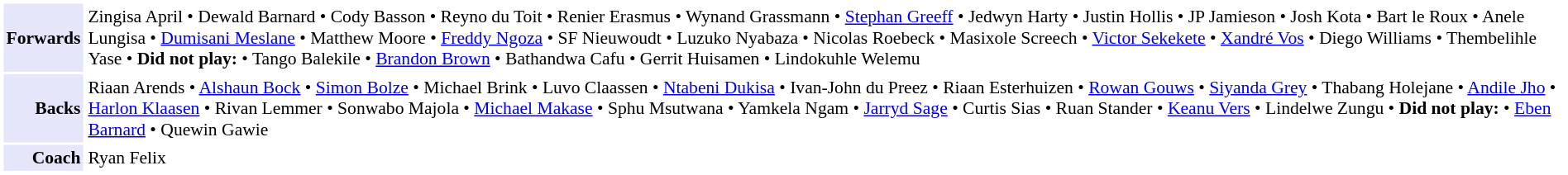<table cellpadding="2" style="border: 1px solid white; font-size:90%;">
<tr>
<td style="text-align:right;" bgcolor="lavender"><strong>Forwards</strong></td>
<td style="text-align:left;">Zingisa April • Dewald Barnard • Cody Basson • Reyno du Toit • Renier Erasmus • Wynand Grassmann • <a href='#'>Stephan Greeff</a> • Jedwyn Harty • Justin Hollis • JP Jamieson • Josh Kota • Bart le Roux • Anele Lungisa • <a href='#'>Dumisani Meslane</a> • Matthew Moore • <a href='#'>Freddy Ngoza</a> • SF Nieuwoudt • Luzuko Nyabaza • Nicolas Roebeck • Masixole Screech • <a href='#'>Victor Sekekete</a> • <a href='#'>Xandré Vos</a> • Diego Williams • Thembelihle Yase • <strong>Did not play:</strong> • Tango Balekile • <a href='#'>Brandon Brown</a> • Bathandwa Cafu • Gerrit Huisamen • Lindokuhle Welemu</td>
</tr>
<tr>
<td style="text-align:right;" bgcolor="lavender"><strong>Backs</strong></td>
<td style="text-align:left;">Riaan Arends • <a href='#'>Alshaun Bock</a> • <a href='#'>Simon Bolze</a> • Michael Brink • Luvo Claassen • <a href='#'>Ntabeni Dukisa</a> • Ivan-John du Preez • Riaan Esterhuizen • <a href='#'>Rowan Gouws</a> • <a href='#'>Siyanda Grey</a> • Thabang Holejane • <a href='#'>Andile Jho</a> • <a href='#'>Harlon Klaasen</a> • Rivan Lemmer • Sonwabo Majola • <a href='#'>Michael Makase</a> • Sphu Msutwana • Yamkela Ngam • <a href='#'>Jarryd Sage</a> • Curtis Sias • Ruan Stander • <a href='#'>Keanu Vers</a> • Lindelwe Zungu • <strong>Did not play:</strong> • <a href='#'>Eben Barnard</a> • Quewin Gawie</td>
</tr>
<tr>
<td style="text-align:right;" bgcolor="lavender"><strong>Coach</strong></td>
<td style="text-align:left;">Ryan Felix</td>
</tr>
</table>
